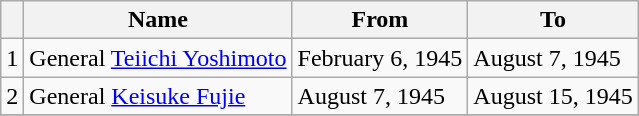<table class=wikitable>
<tr>
<th></th>
<th>Name</th>
<th>From</th>
<th>To</th>
</tr>
<tr>
<td>1</td>
<td>General <a href='#'>Teiichi Yoshimoto</a></td>
<td>February 6, 1945</td>
<td>August 7, 1945</td>
</tr>
<tr>
<td>2</td>
<td>General <a href='#'>Keisuke Fujie</a></td>
<td>August 7, 1945</td>
<td>August 15, 1945</td>
</tr>
<tr>
</tr>
</table>
